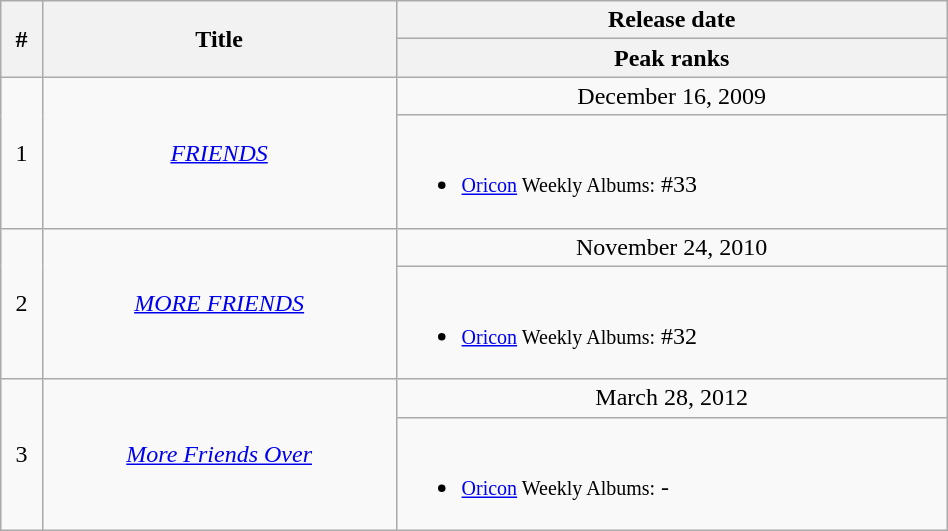<table class="wikitable" style="text-align:center" width=50%>
<tr>
<th rowspan=2>#</th>
<th rowspan=2>Title</th>
<th>Release date</th>
</tr>
<tr>
<th>Peak ranks</th>
</tr>
<tr>
<td rowspan=2>1</td>
<td rowspan=2><em><a href='#'>FRIENDS</a></em></td>
<td>December 16, 2009</td>
</tr>
<tr>
<td align="left"><br><ul><li><small><a href='#'>Oricon</a> Weekly Albums:</small> #33</li></ul></td>
</tr>
<tr>
<td rowspan=2>2</td>
<td rowspan=2><em><a href='#'>MORE FRIENDS</a></em></td>
<td>November 24, 2010</td>
</tr>
<tr>
<td align="left"><br><ul><li><small><a href='#'>Oricon</a> Weekly Albums:</small> #32</li></ul></td>
</tr>
<tr>
<td rowspan=2>3</td>
<td rowspan=2><em><a href='#'>More Friends Over</a></em></td>
<td>March 28, 2012</td>
</tr>
<tr>
<td align="left"><br><ul><li><small><a href='#'>Oricon</a> Weekly Albums:</small> -</li></ul></td>
</tr>
</table>
